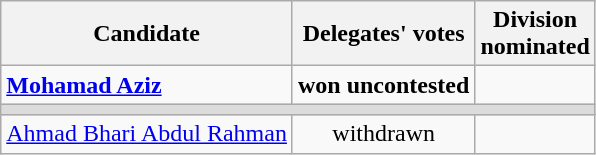<table class=wikitable>
<tr>
<th>Candidate</th>
<th>Delegates' votes</th>
<th>Division<br>nominated</th>
</tr>
<tr>
<td><strong><a href='#'>Mohamad Aziz</a></strong></td>
<td align=center><strong>won uncontested</strong></td>
<td align=center><strong></strong></td>
</tr>
<tr>
<td colspan=3 bgcolor=dcdcdc></td>
</tr>
<tr>
<td><a href='#'>Ahmad Bhari Abdul Rahman</a></td>
<td align=center>withdrawn</td>
<td align=center></td>
</tr>
</table>
